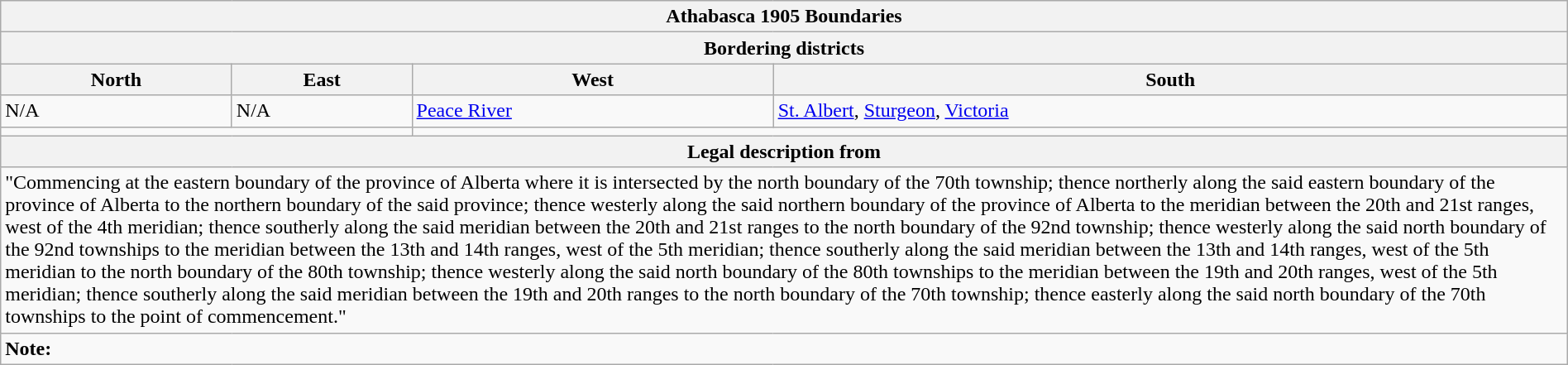<table class="wikitable collapsible collapsed" style="width:100%;">
<tr>
<th colspan=4>Athabasca 1905 Boundaries</th>
</tr>
<tr>
<th colspan=4>Bordering districts</th>
</tr>
<tr>
<th>North</th>
<th>East</th>
<th>West</th>
<th>South</th>
</tr>
<tr>
<td>N/A</td>
<td>N/A</td>
<td><a href='#'>Peace River</a></td>
<td><a href='#'>St. Albert</a>, <a href='#'>Sturgeon</a>, <a href='#'>Victoria</a></td>
</tr>
<tr>
<td colspan=2 align=center></td>
<td colspan=2 align=center></td>
</tr>
<tr>
<th colspan=4>Legal description from </th>
</tr>
<tr>
<td colspan=4>"Commencing at the eastern boundary of the province of Alberta where it is intersected by the north boundary of the 70th township; thence northerly along the said eastern boundary of the province of Alberta to the northern boundary of the said province; thence westerly along the said northern boundary of the province of Alberta to the meridian between the 20th and 21st ranges, west of the 4th meridian; thence southerly along the said meridian between the 20th and 21st ranges to the north boundary of the 92nd township; thence westerly along the said north boundary of the 92nd townships to the meridian between the 13th and 14th ranges, west of the 5th meridian; thence southerly along the said meridian between the 13th and 14th ranges, west of the 5th meridian to the north boundary of the 80th township; thence westerly along the said north boundary of the 80th townships to the meridian between the 19th and 20th ranges, west of the 5th meridian; thence southerly along the said meridian between the 19th and 20th ranges to the north boundary of the 70th township; thence easterly along the said north boundary of the 70th townships to the point of commencement."</td>
</tr>
<tr>
<td colspan=4><strong>Note:</strong></td>
</tr>
</table>
